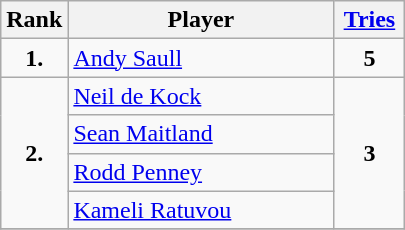<table class="wikitable sticky-header">
<tr>
<th width=35>Rank</th>
<th width=170>Player</th>
<th width=40><a href='#'>Tries</a></th>
</tr>
<tr>
<td align=center><strong>1.</strong></td>
<td> <a href='#'>Andy Saull</a></td>
<td align=center><strong>5</strong></td>
</tr>
<tr>
<td rowspan=4 align=center><strong>2.</strong></td>
<td> <a href='#'>Neil de Kock</a></td>
<td rowspan=4 align=center><strong>3</strong></td>
</tr>
<tr>
<td> <a href='#'>Sean Maitland</a></td>
</tr>
<tr>
<td> <a href='#'>Rodd Penney</a></td>
</tr>
<tr>
<td> <a href='#'>Kameli Ratuvou</a></td>
</tr>
<tr>
</tr>
</table>
